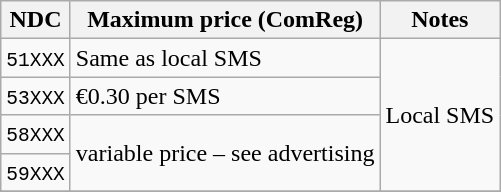<table class="wikitable">
<tr>
<th>NDC</th>
<th>Maximum price (ComReg)</th>
<th>Notes</th>
</tr>
<tr>
<td><code>51XXX</code></td>
<td>Same as local SMS</td>
<td rowspan="4">Local SMS</td>
</tr>
<tr>
<td><code>53XXX</code></td>
<td>€0.30 per SMS</td>
</tr>
<tr>
<td><code>58XXX</code></td>
<td rowspan="2">variable price – see advertising</td>
</tr>
<tr>
<td><code>59XXX</code></td>
</tr>
<tr>
</tr>
</table>
